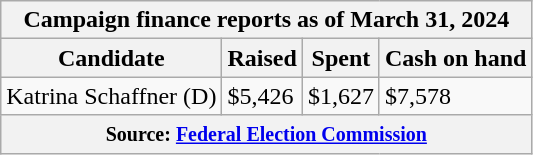<table class="wikitable sortable">
<tr>
<th colspan=4>Campaign finance reports as of March 31, 2024</th>
</tr>
<tr style="text-align:center;">
<th>Candidate</th>
<th>Raised</th>
<th>Spent</th>
<th>Cash on hand</th>
</tr>
<tr>
<td>Katrina Schaffner (D)</td>
<td>$5,426</td>
<td>$1,627</td>
<td>$7,578</td>
</tr>
<tr>
<th colspan="4"><small>Source: <a href='#'>Federal Election Commission</a></small></th>
</tr>
</table>
